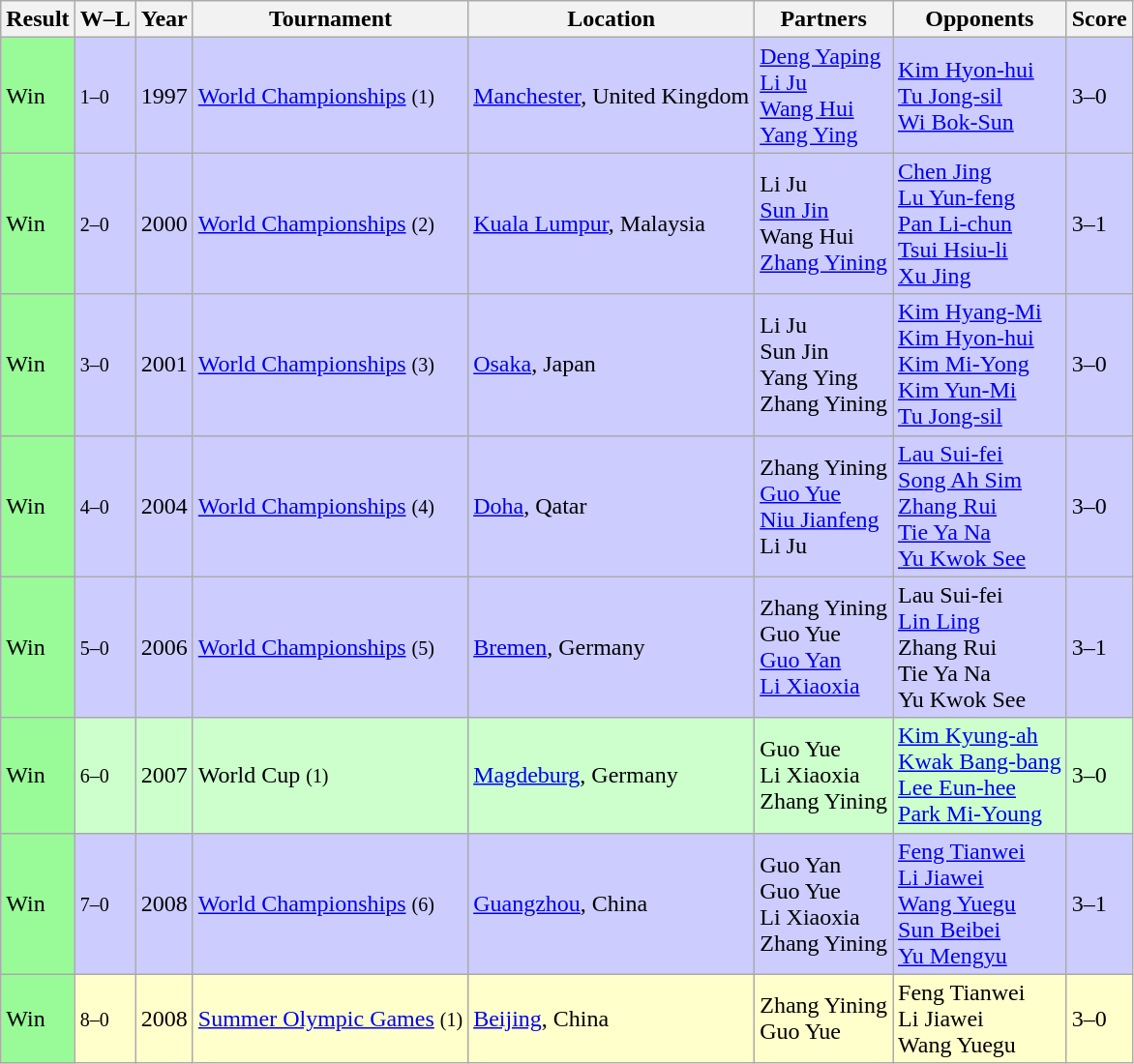<table class="sortable wikitable">
<tr>
<th>Result</th>
<th>W–L</th>
<th>Year</th>
<th>Tournament</th>
<th>Location</th>
<th>Partners</th>
<th>Opponents</th>
<th>Score</th>
</tr>
<tr bgcolor="#ccf">
<td bgcolor=98FB98>Win</td>
<td><small>1–0</small></td>
<td>1997</td>
<td><a href='#'>World Championships</a> <small>(1)</small></td>
<td><a href='#'>Manchester</a>, United Kingdom</td>
<td> <a href='#'>Deng Yaping</a><br> <a href='#'>Li Ju</a><br> <a href='#'>Wang Hui</a><br> <a href='#'>Yang Ying</a></td>
<td> <a href='#'>Kim Hyon-hui</a><br> <a href='#'>Tu Jong-sil</a><br> <a href='#'>Wi Bok-Sun</a></td>
<td>3–0</td>
</tr>
<tr bgcolor="#ccf">
<td bgcolor=98FB98>Win</td>
<td><small>2–0</small></td>
<td>2000</td>
<td><a href='#'>World Championships</a> <small>(2)</small></td>
<td><a href='#'>Kuala Lumpur</a>, Malaysia</td>
<td> Li Ju<br> <a href='#'>Sun Jin</a><br> Wang Hui<br> <a href='#'>Zhang Yining</a></td>
<td> <a href='#'>Chen Jing</a><br> <a href='#'>Lu Yun-feng</a><br> <a href='#'>Pan Li-chun</a><br> <a href='#'>Tsui Hsiu-li</a><br> <a href='#'>Xu Jing</a></td>
<td>3–1</td>
</tr>
<tr bgcolor="#ccf">
<td bgcolor=98FB98>Win</td>
<td><small>3–0</small></td>
<td>2001</td>
<td><a href='#'>World Championships</a> <small>(3)</small></td>
<td><a href='#'>Osaka</a>, Japan</td>
<td> Li Ju<br> Sun Jin<br> Yang Ying<br> Zhang Yining</td>
<td> <a href='#'>Kim Hyang-Mi</a><br> <a href='#'>Kim Hyon-hui</a><br> <a href='#'>Kim Mi-Yong</a><br> <a href='#'>Kim Yun-Mi</a><br> <a href='#'>Tu Jong-sil</a></td>
<td>3–0</td>
</tr>
<tr bgcolor="#ccf">
<td bgcolor=98FB98>Win</td>
<td><small>4–0</small></td>
<td>2004</td>
<td><a href='#'>World Championships</a> <small>(4)</small></td>
<td><a href='#'>Doha</a>, Qatar</td>
<td> Zhang Yining<br> <a href='#'>Guo Yue</a><br> <a href='#'>Niu Jianfeng</a><br> Li Ju</td>
<td> <a href='#'>Lau Sui-fei</a><br> <a href='#'>Song Ah Sim</a><br> <a href='#'>Zhang Rui</a><br> <a href='#'>Tie Ya Na</a><br> <a href='#'>Yu Kwok See</a></td>
<td>3–0</td>
</tr>
<tr bgcolor="#ccf">
<td bgcolor=98FB98>Win</td>
<td><small>5–0</small></td>
<td>2006</td>
<td><a href='#'>World Championships</a> <small>(5)</small></td>
<td><a href='#'>Bremen</a>, Germany</td>
<td> Zhang Yining<br> Guo Yue<br> <a href='#'>Guo Yan</a><br> <a href='#'>Li Xiaoxia</a></td>
<td> Lau Sui-fei<br> <a href='#'>Lin Ling</a><br> Zhang Rui<br> Tie Ya Na<br> Yu Kwok See</td>
<td>3–1</td>
</tr>
<tr bgcolor="#cfc">
<td bgcolor=98FB98>Win</td>
<td><small>6–0</small></td>
<td>2007</td>
<td>World Cup <small>(1)</small></td>
<td><a href='#'>Magdeburg</a>, Germany</td>
<td> Guo Yue<br> Li Xiaoxia<br> Zhang Yining</td>
<td> <a href='#'>Kim Kyung-ah</a><br> <a href='#'>Kwak Bang-bang</a><br> <a href='#'>Lee Eun-hee</a><br> <a href='#'>Park Mi-Young</a></td>
<td>3–0</td>
</tr>
<tr bgcolor="#ccf">
<td bgcolor=98FB98>Win</td>
<td><small>7–0</small></td>
<td>2008</td>
<td><a href='#'>World Championships</a> <small>(6)</small></td>
<td><a href='#'>Guangzhou</a>, China</td>
<td> Guo Yan<br> Guo Yue<br> Li Xiaoxia<br> Zhang Yining</td>
<td> <a href='#'>Feng Tianwei</a><br> <a href='#'>Li Jiawei</a><br> <a href='#'>Wang Yuegu</a> <br> <a href='#'>Sun Beibei</a><br> <a href='#'>Yu Mengyu</a></td>
<td>3–1</td>
</tr>
<tr bgcolor=ffffcc>
<td bgcolor=98FB98>Win</td>
<td><small>8–0</small></td>
<td>2008</td>
<td><a href='#'>Summer Olympic Games</a> <small>(1)</small></td>
<td><a href='#'>Beijing</a>, China</td>
<td> Zhang Yining <br>  Guo Yue</td>
<td> Feng Tianwei <br>  Li Jiawei <br>  Wang Yuegu</td>
<td>3–0</td>
</tr>
</table>
